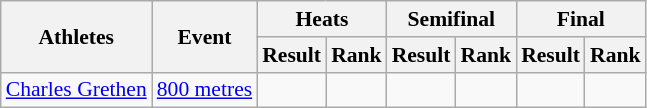<table class="wikitable" border="1" style="font-size:90%">
<tr>
<th rowspan="2">Athletes</th>
<th rowspan="2">Event</th>
<th colspan="2">Heats</th>
<th colspan="2">Semifinal</th>
<th colspan="2">Final</th>
</tr>
<tr>
<th>Result</th>
<th>Rank</th>
<th>Result</th>
<th>Rank</th>
<th>Result</th>
<th>Rank</th>
</tr>
<tr>
<td><a href='#'>Charles Grethen</a></td>
<td><a href='#'>800 metres</a></td>
<td align=center></td>
<td align=center></td>
<td align=center></td>
<td align=center></td>
<td align=center></td>
<td align=center></td>
</tr>
</table>
